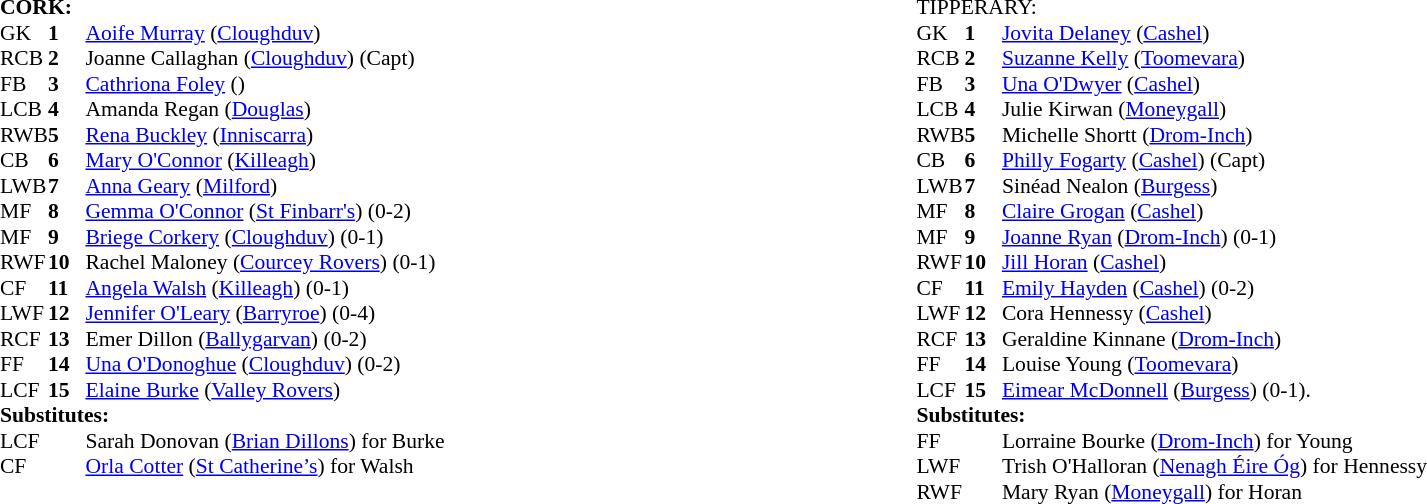<table width="100%">
<tr>
<td valign="top" width="50%"><br><table style="font-size: 90%" cellspacing="0" cellpadding="0" align=center>
<tr>
<td colspan="4"><strong>CORK:</strong></td>
</tr>
<tr>
<th width="25"></th>
<th width="25"></th>
</tr>
<tr>
<td>GK</td>
<td><strong>1</strong></td>
<td><a href='#'>Aoife Murray</a> (<a href='#'>Cloughduv</a>)</td>
</tr>
<tr>
<td>RCB</td>
<td><strong>2</strong></td>
<td>Joanne Callaghan (<a href='#'>Cloughduv</a>) (Capt)</td>
</tr>
<tr>
<td>FB</td>
<td><strong>3</strong></td>
<td><a href='#'>Cathriona Foley</a> ()</td>
</tr>
<tr>
<td>LCB</td>
<td><strong>4</strong></td>
<td>Amanda Regan (<a href='#'>Douglas</a>)</td>
</tr>
<tr>
<td>RWB</td>
<td><strong>5</strong></td>
<td><a href='#'>Rena Buckley</a> (<a href='#'>Inniscarra</a>)</td>
</tr>
<tr>
<td>CB</td>
<td><strong>6</strong></td>
<td><a href='#'>Mary O'Connor</a> (<a href='#'>Killeagh</a>)</td>
</tr>
<tr>
<td>LWB</td>
<td><strong>7</strong></td>
<td><a href='#'>Anna Geary</a> (<a href='#'>Milford</a>)</td>
</tr>
<tr>
<td>MF</td>
<td><strong>8</strong></td>
<td><a href='#'>Gemma O'Connor</a> (<a href='#'>St Finbarr's</a>) (0-2)</td>
</tr>
<tr>
<td>MF</td>
<td><strong>9</strong></td>
<td><a href='#'>Briege Corkery</a> (<a href='#'>Cloughduv</a>) (0-1)</td>
</tr>
<tr>
<td>RWF</td>
<td><strong>10</strong></td>
<td>Rachel Maloney (<a href='#'>Courcey Rovers</a>) (0-1)</td>
</tr>
<tr>
<td>CF</td>
<td><strong>11</strong></td>
<td><a href='#'>Angela Walsh</a> (<a href='#'>Killeagh</a>) (0-1) </td>
</tr>
<tr>
<td>LWF</td>
<td><strong>12</strong></td>
<td><a href='#'>Jennifer O'Leary</a> (<a href='#'>Barryroe</a>) (0-4)</td>
</tr>
<tr>
<td>RCF</td>
<td><strong>13</strong></td>
<td>Emer Dillon (<a href='#'>Ballygarvan</a>) (0-2)</td>
</tr>
<tr>
<td>FF</td>
<td><strong>14</strong></td>
<td><a href='#'>Una O'Donoghue</a> (<a href='#'>Cloughduv</a>) (0-2)</td>
</tr>
<tr>
<td>LCF</td>
<td><strong>15</strong></td>
<td><a href='#'>Elaine Burke</a> (<a href='#'>Valley Rovers</a>) </td>
</tr>
<tr>
<td colspan=4><strong>Substitutes:</strong></td>
</tr>
<tr>
<td>LCF</td>
<td></td>
<td>Sarah Donovan (<a href='#'>Brian Dillons</a>) for Burke </td>
</tr>
<tr>
<td>CF</td>
<td></td>
<td><a href='#'>Orla Cotter</a> (<a href='#'>St Catherine’s</a>) for Walsh </td>
</tr>
<tr>
</tr>
</table>
</td>
<td valign="top"></td>
<td valign="top" width="50%"><br><table style="font-size: 90%" cellspacing="0" cellpadding="0" align="center">
<tr>
<td colspan="4">TIPPERARY:</td>
</tr>
<tr>
<th width="25"></th>
<th width="25"></th>
</tr>
<tr>
<td>GK</td>
<td><strong>1</strong></td>
<td><a href='#'>Jovita Delaney</a> (<a href='#'>Cashel</a>)</td>
</tr>
<tr>
<td>RCB</td>
<td><strong>2</strong></td>
<td><a href='#'>Suzanne Kelly</a> (<a href='#'>Toomevara</a>)</td>
</tr>
<tr>
<td>FB</td>
<td><strong>3</strong></td>
<td><a href='#'>Una O'Dwyer</a> (<a href='#'>Cashel</a>)</td>
</tr>
<tr>
<td>LCB</td>
<td><strong>4</strong></td>
<td>Julie Kirwan (<a href='#'>Moneygall</a>)</td>
</tr>
<tr>
<td>RWB</td>
<td><strong>5</strong></td>
<td>Michelle Shortt (<a href='#'>Drom-Inch</a>)</td>
</tr>
<tr>
<td>CB</td>
<td><strong>6</strong></td>
<td><a href='#'>Philly Fogarty</a> (<a href='#'>Cashel</a>) (Capt)</td>
</tr>
<tr>
<td>LWB</td>
<td><strong>7</strong></td>
<td>Sinéad Nealon (<a href='#'>Burgess</a>)</td>
</tr>
<tr>
<td>MF</td>
<td><strong>8</strong></td>
<td><a href='#'>Claire Grogan</a> (<a href='#'>Cashel</a>)</td>
</tr>
<tr>
<td>MF</td>
<td><strong>9</strong></td>
<td><a href='#'>Joanne Ryan</a> (<a href='#'>Drom-Inch</a>) (0-1)</td>
</tr>
<tr>
<td>RWF</td>
<td><strong>10</strong></td>
<td><a href='#'>Jill Horan</a> (<a href='#'>Cashel</a>) </td>
</tr>
<tr>
<td>CF</td>
<td><strong>11</strong></td>
<td><a href='#'>Emily Hayden</a> (<a href='#'>Cashel</a>) (0-2)</td>
</tr>
<tr>
<td>LWF</td>
<td><strong>12</strong></td>
<td>Cora Hennessy (<a href='#'>Cashel</a>) </td>
</tr>
<tr>
<td>RCF</td>
<td><strong>13</strong></td>
<td>Geraldine Kinnane (<a href='#'>Drom-Inch</a>)</td>
</tr>
<tr>
<td>FF</td>
<td><strong>14</strong></td>
<td>Louise Young (<a href='#'>Toomevara</a>) </td>
</tr>
<tr>
<td>LCF</td>
<td><strong>15</strong></td>
<td><a href='#'>Eimear McDonnell</a> (<a href='#'>Burgess</a>) (0-1).</td>
</tr>
<tr>
<td colspan=4><strong>Substitutes:</strong></td>
</tr>
<tr>
<td>FF</td>
<td></td>
<td>Lorraine Bourke (<a href='#'>Drom-Inch</a>) for Young </td>
</tr>
<tr>
<td>LWF</td>
<td></td>
<td>Trish O'Halloran (<a href='#'>Nenagh Éire Óg</a>) for Hennessy </td>
</tr>
<tr>
<td>RWF</td>
<td></td>
<td>Mary Ryan (<a href='#'>Moneygall</a>) for Horan </td>
</tr>
<tr>
</tr>
</table>
</td>
</tr>
</table>
